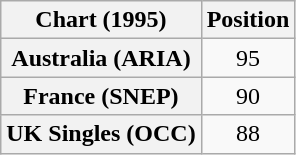<table class="wikitable sortable plainrowheaders" style="text-align:center">
<tr>
<th>Chart (1995)</th>
<th>Position</th>
</tr>
<tr>
<th scope="row">Australia (ARIA)</th>
<td>95</td>
</tr>
<tr>
<th scope="row">France (SNEP)</th>
<td>90</td>
</tr>
<tr>
<th scope="row">UK Singles (OCC)</th>
<td>88</td>
</tr>
</table>
